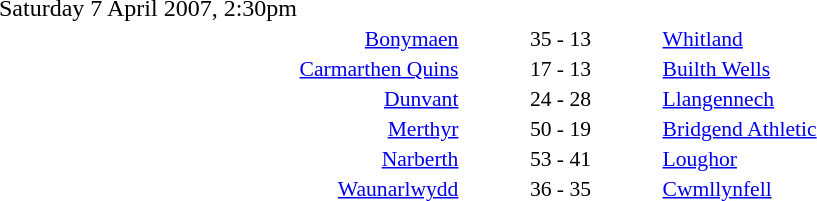<table style="width:70%;" cellspacing="1">
<tr>
<th width=35%></th>
<th width=15%></th>
<th></th>
</tr>
<tr>
<td>Saturday 7 April 2007, 2:30pm</td>
</tr>
<tr style=font-size:90%>
<td align=right><a href='#'>Bonymaen</a></td>
<td align=center>35 - 13</td>
<td><a href='#'>Whitland</a></td>
</tr>
<tr style=font-size:90%>
<td align=right><a href='#'>Carmarthen Quins</a></td>
<td align=center>17 - 13</td>
<td><a href='#'>Builth Wells</a></td>
</tr>
<tr style=font-size:90%>
<td align=right><a href='#'>Dunvant</a></td>
<td align=center>24 - 28</td>
<td><a href='#'>Llangennech</a></td>
</tr>
<tr style=font-size:90%>
<td align=right><a href='#'>Merthyr</a></td>
<td align=center>50 - 19</td>
<td><a href='#'>Bridgend Athletic</a></td>
</tr>
<tr style=font-size:90%>
<td align=right><a href='#'>Narberth</a></td>
<td align=center>53 - 41</td>
<td><a href='#'>Loughor</a></td>
</tr>
<tr style=font-size:90%>
<td align=right><a href='#'>Waunarlwydd</a></td>
<td align=center>36 - 35</td>
<td><a href='#'>Cwmllynfell</a></td>
</tr>
</table>
